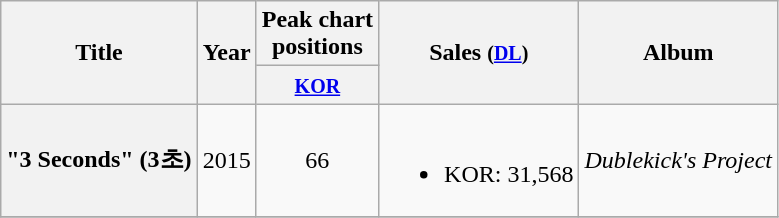<table class="wikitable plainrowheaders" style="text-align:center;">
<tr>
<th scope="col" rowspan="2">Title</th>
<th scope="col" rowspan="2">Year</th>
<th scope="col" colspan="1">Peak chart <br> positions</th>
<th scope="col" rowspan="2">Sales <small>(<a href='#'>DL</a>)</small></th>
<th scope="col" rowspan="2">Album</th>
</tr>
<tr>
<th><small><a href='#'>KOR</a></small><br></th>
</tr>
<tr>
<th scope="row">"3 Seconds" (3초)<br></th>
<td>2015</td>
<td>66</td>
<td><br><ul><li>KOR: 31,568</li></ul></td>
<td><em>Dublekick's Project</em></td>
</tr>
<tr>
</tr>
</table>
